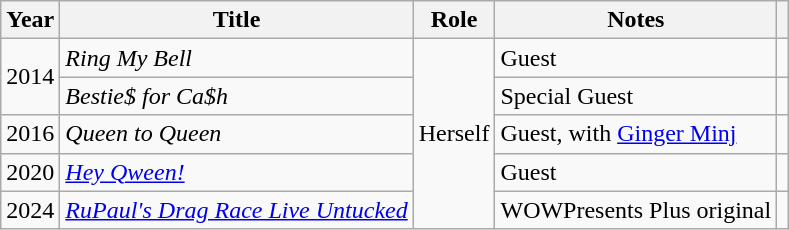<table class="wikitable">
<tr>
<th>Year</th>
<th>Title</th>
<th>Role</th>
<th>Notes</th>
<th></th>
</tr>
<tr>
<td rowspan="2">2014</td>
<td><em>Ring My Bell</em></td>
<td rowspan="5">Herself</td>
<td>Guest</td>
<td style="text-align: center;"></td>
</tr>
<tr>
<td><em>Bestie$ for Ca$h</em></td>
<td>Special Guest</td>
<td style="text-align: center;"></td>
</tr>
<tr>
<td>2016</td>
<td><em>Queen to Queen</em></td>
<td>Guest, with <a href='#'>Ginger Minj</a></td>
<td style="text-align: center;"></td>
</tr>
<tr>
<td>2020</td>
<td><em><a href='#'>Hey Qween!</a></em></td>
<td>Guest</td>
<td style="text-align: center;"></td>
</tr>
<tr>
<td>2024</td>
<td><em><a href='#'>RuPaul's Drag Race Live Untucked</a></em></td>
<td>WOWPresents Plus original</td>
<td style="text-align: center;"></td>
</tr>
</table>
